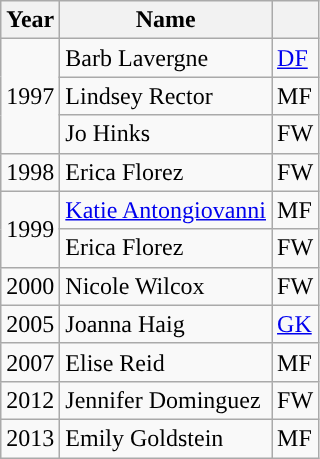<table class="wikitable" style="text-align: ">
<tr>
<th>Year</th>
<th>Name</th>
<th></th>
</tr>
<tr>
<td rowspan=3>1997</td>
<td>Barb Lavergne</td>
<td><a href='#'>DF</a></td>
</tr>
<tr>
<td>Lindsey Rector</td>
<td>MF</td>
</tr>
<tr>
<td>Jo Hinks</td>
<td>FW</td>
</tr>
<tr>
<td>1998</td>
<td>Erica Florez</td>
<td>FW</td>
</tr>
<tr>
<td rowspan=2>1999</td>
<td><a href='#'>Katie Antongiovanni</a></td>
<td>MF</td>
</tr>
<tr>
<td>Erica Florez</td>
<td>FW</td>
</tr>
<tr>
<td>2000</td>
<td>Nicole Wilcox</td>
<td>FW</td>
</tr>
<tr>
<td>2005</td>
<td>Joanna Haig</td>
<td><a href='#'>GK</a></td>
</tr>
<tr>
<td>2007</td>
<td>Elise Reid</td>
<td>MF</td>
</tr>
<tr>
<td>2012</td>
<td>Jennifer Dominguez</td>
<td>FW</td>
</tr>
<tr>
<td>2013</td>
<td>Emily Goldstein</td>
<td>MF</td>
</tr>
</table>
